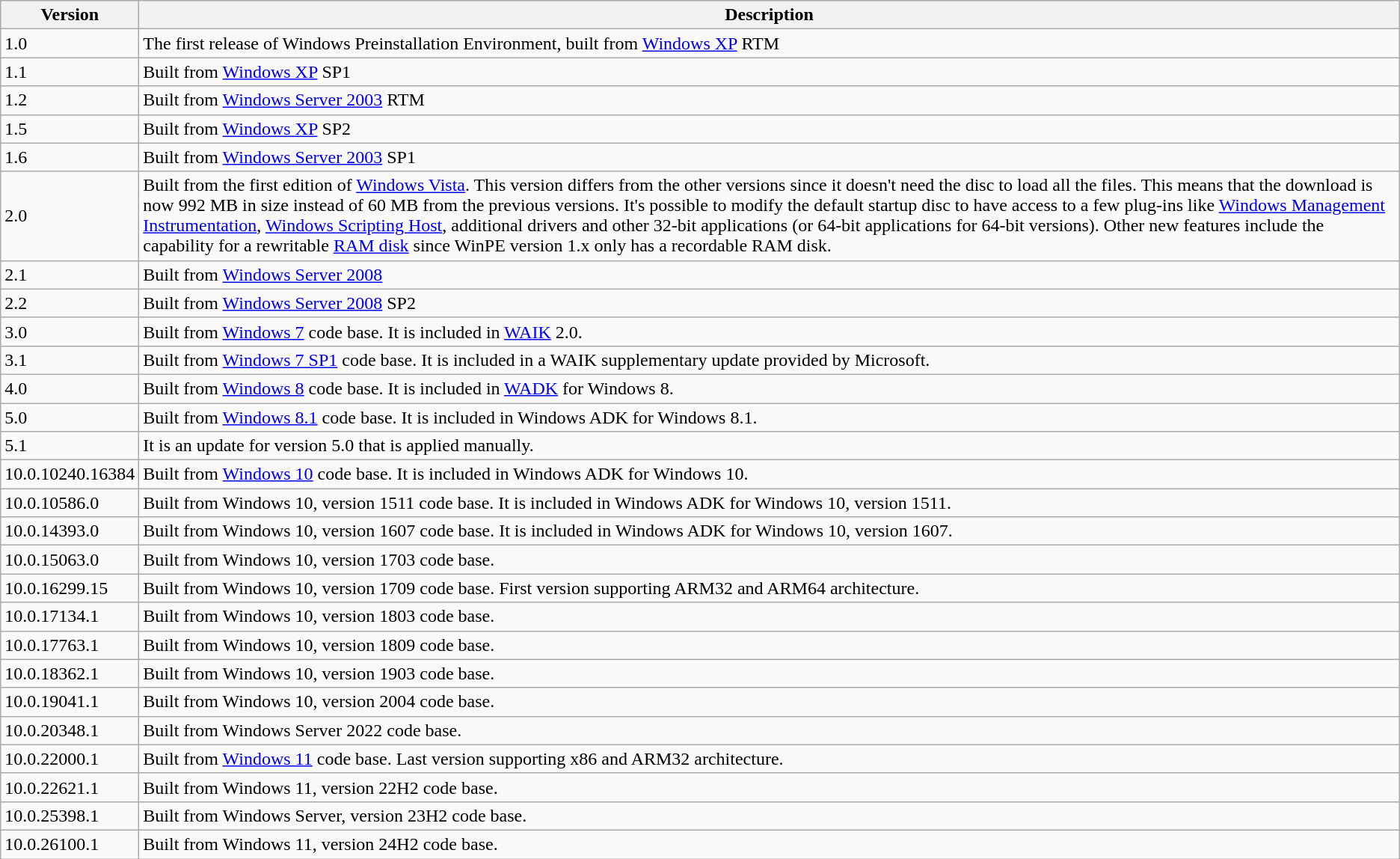<table class=wikitable>
<tr>
<th>Version</th>
<th>Description</th>
</tr>
<tr>
<td>1.0</td>
<td>The first release of Windows Preinstallation Environment, built from <a href='#'>Windows XP</a> RTM</td>
</tr>
<tr>
<td>1.1</td>
<td>Built from <a href='#'>Windows XP</a> SP1</td>
</tr>
<tr>
<td>1.2</td>
<td>Built from <a href='#'>Windows Server 2003</a> RTM</td>
</tr>
<tr>
<td>1.5</td>
<td>Built from <a href='#'>Windows XP</a> SP2</td>
</tr>
<tr>
<td>1.6</td>
<td>Built from <a href='#'>Windows Server 2003</a> SP1</td>
</tr>
<tr>
<td>2.0</td>
<td>Built from the first edition of <a href='#'>Windows Vista</a>. This version differs from the other versions since it doesn't need the disc to load all the files. This means that the download is now 992 MB in size instead of 60 MB from the previous versions. It's possible to modify the default startup disc to have access to a few plug-ins like <a href='#'>Windows Management Instrumentation</a>, <a href='#'>Windows Scripting Host</a>, additional drivers and other 32-bit applications (or 64-bit applications for 64-bit versions). Other new features include the capability for a rewritable <a href='#'>RAM disk</a> since WinPE version 1.x only has a recordable RAM disk.</td>
</tr>
<tr>
<td>2.1</td>
<td>Built from <a href='#'>Windows Server 2008</a></td>
</tr>
<tr>
<td>2.2</td>
<td>Built from <a href='#'>Windows Server 2008</a> SP2</td>
</tr>
<tr>
<td>3.0</td>
<td>Built from <a href='#'>Windows 7</a> code base. It is included in <a href='#'>WAIK</a> 2.0.</td>
</tr>
<tr>
<td>3.1</td>
<td>Built from <a href='#'>Windows 7 SP1</a> code base. It is included in a WAIK supplementary update provided by Microsoft.</td>
</tr>
<tr>
<td>4.0</td>
<td>Built from <a href='#'>Windows 8</a> code base. It is included in <a href='#'>WADK</a> for Windows 8.</td>
</tr>
<tr>
<td>5.0</td>
<td>Built from <a href='#'>Windows 8.1</a> code base. It is included in Windows ADK for Windows 8.1.</td>
</tr>
<tr>
<td>5.1</td>
<td>It is an update for version 5.0 that is applied manually.</td>
</tr>
<tr>
<td>10.0.10240.16384</td>
<td>Built from <a href='#'>Windows 10</a> code base. It is included in Windows ADK for Windows 10.</td>
</tr>
<tr>
<td>10.0.10586.0</td>
<td>Built from Windows 10, version 1511 code base. It is included in Windows ADK for Windows 10, version 1511.</td>
</tr>
<tr>
<td>10.0.14393.0</td>
<td>Built from Windows 10, version 1607 code base. It is included in Windows ADK for Windows 10, version 1607.</td>
</tr>
<tr>
<td>10.0.15063.0</td>
<td>Built from Windows 10, version 1703 code base.</td>
</tr>
<tr>
<td>10.0.16299.15</td>
<td>Built from Windows 10, version 1709 code base. First version supporting ARM32 and ARM64 architecture.</td>
</tr>
<tr>
<td>10.0.17134.1</td>
<td>Built from Windows 10, version 1803 code base.</td>
</tr>
<tr>
<td>10.0.17763.1</td>
<td>Built from Windows 10, version 1809 code base.</td>
</tr>
<tr>
<td>10.0.18362.1</td>
<td>Built from Windows 10, version 1903 code base.</td>
</tr>
<tr>
<td>10.0.19041.1</td>
<td>Built from Windows 10, version 2004 code base.</td>
</tr>
<tr>
<td>10.0.20348.1</td>
<td>Built from Windows Server 2022 code base.</td>
</tr>
<tr>
<td>10.0.22000.1</td>
<td>Built from <a href='#'>Windows 11</a> code base. Last version supporting x86 and ARM32 architecture.</td>
</tr>
<tr>
<td>10.0.22621.1</td>
<td>Built from Windows 11, version 22H2 code base.</td>
</tr>
<tr>
<td>10.0.25398.1</td>
<td>Built from Windows Server, version 23H2 code base.</td>
</tr>
<tr>
<td>10.0.26100.1</td>
<td>Built from Windows 11, version 24H2 code base.</td>
</tr>
</table>
